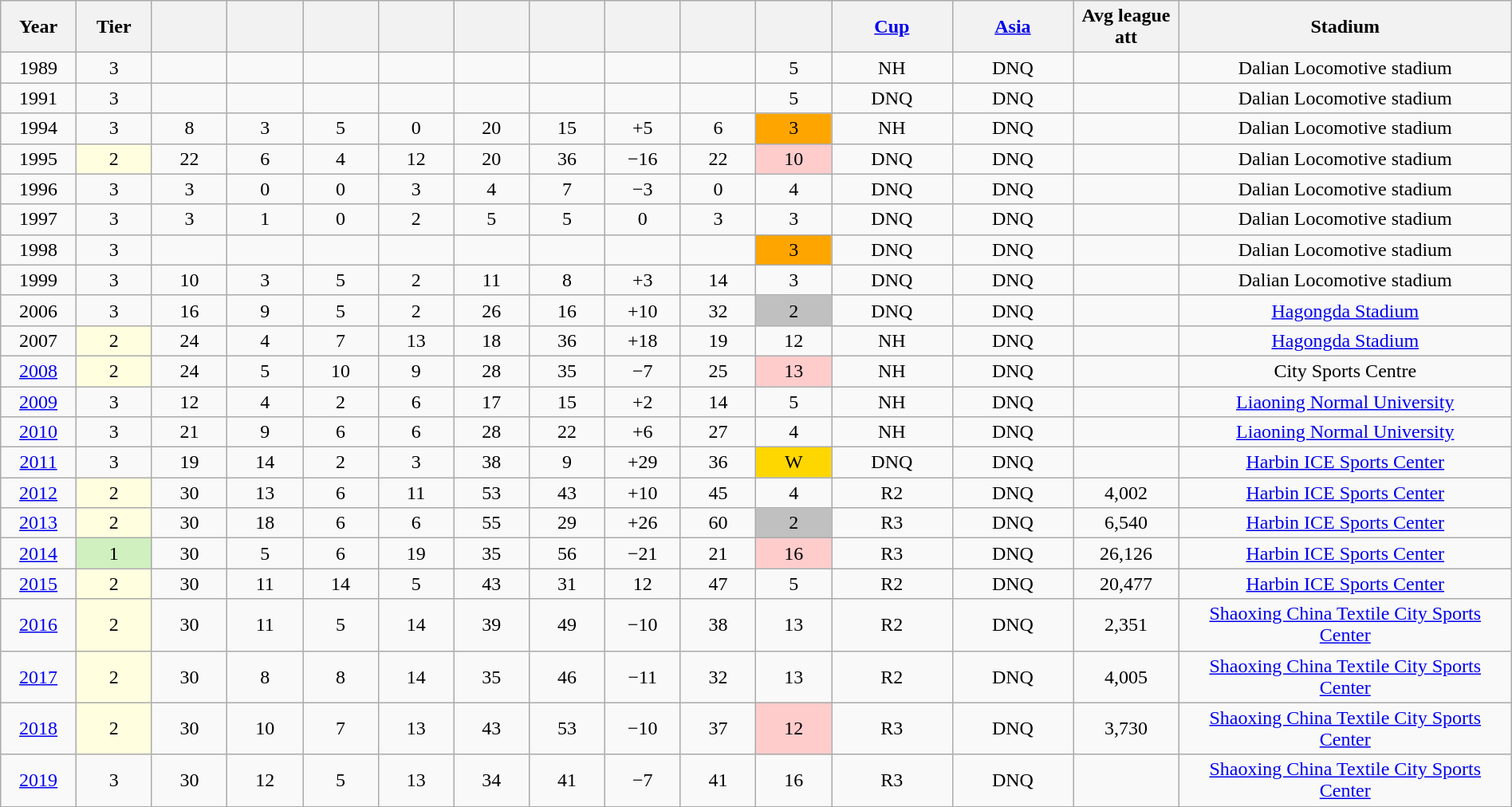<table class="wikitable sortable" width=100% style=text-align:Center>
<tr>
<th width=5%>Year</th>
<th width=5%>Tier</th>
<th width=5%></th>
<th width=5%></th>
<th width=5%></th>
<th width=5%></th>
<th width=5%></th>
<th width=5%></th>
<th width=5%></th>
<th width=5%></th>
<th width=5%></th>
<th width=8%><a href='#'>Cup</a></th>
<th width=8%><a href='#'>Asia</a></th>
<th width=7%>Avg league att</th>
<th width=25%>Stadium</th>
</tr>
<tr>
<td>1989</td>
<td>3</td>
<td></td>
<td></td>
<td></td>
<td></td>
<td></td>
<td></td>
<td></td>
<td></td>
<td>5</td>
<td>NH</td>
<td>DNQ</td>
<td></td>
<td>Dalian Locomotive stadium</td>
</tr>
<tr>
<td>1991</td>
<td>3</td>
<td></td>
<td></td>
<td></td>
<td></td>
<td></td>
<td></td>
<td></td>
<td></td>
<td>5</td>
<td>DNQ</td>
<td>DNQ</td>
<td></td>
<td>Dalian Locomotive stadium</td>
</tr>
<tr>
<td>1994</td>
<td>3</td>
<td>8</td>
<td>3</td>
<td>5</td>
<td>0</td>
<td>20</td>
<td>15</td>
<td>+5</td>
<td>6</td>
<td bgcolor=FFA500>3</td>
<td>NH</td>
<td>DNQ</td>
<td></td>
<td>Dalian Locomotive stadium</td>
</tr>
<tr>
<td>1995</td>
<td bgcolor=#FFFFE0>2</td>
<td>22</td>
<td>6</td>
<td>4</td>
<td>12</td>
<td>20</td>
<td>36</td>
<td>−16</td>
<td>22</td>
<td bgcolor=ffcccc>10</td>
<td>DNQ</td>
<td>DNQ</td>
<td></td>
<td>Dalian Locomotive stadium</td>
</tr>
<tr>
<td>1996</td>
<td>3</td>
<td>3</td>
<td>0</td>
<td>0</td>
<td>3</td>
<td>4</td>
<td>7</td>
<td>−3</td>
<td>0</td>
<td>4</td>
<td>DNQ</td>
<td>DNQ</td>
<td></td>
<td>Dalian Locomotive stadium</td>
</tr>
<tr>
<td>1997</td>
<td>3</td>
<td>3</td>
<td>1</td>
<td>0</td>
<td>2</td>
<td>5</td>
<td>5</td>
<td>0</td>
<td>3</td>
<td>3</td>
<td>DNQ</td>
<td>DNQ</td>
<td></td>
<td>Dalian Locomotive stadium</td>
</tr>
<tr>
<td>1998</td>
<td>3</td>
<td></td>
<td></td>
<td></td>
<td></td>
<td></td>
<td></td>
<td></td>
<td></td>
<td bgcolor=FFA500>3</td>
<td>DNQ</td>
<td>DNQ</td>
<td></td>
<td>Dalian Locomotive stadium</td>
</tr>
<tr>
<td>1999</td>
<td>3</td>
<td>10</td>
<td>3</td>
<td>5</td>
<td>2</td>
<td>11</td>
<td>8</td>
<td>+3</td>
<td>14</td>
<td>3</td>
<td>DNQ</td>
<td>DNQ</td>
<td></td>
<td>Dalian Locomotive stadium</td>
</tr>
<tr>
<td>2006</td>
<td>3</td>
<td>16</td>
<td>9</td>
<td>5</td>
<td>2</td>
<td>26</td>
<td>16</td>
<td>+10</td>
<td>32</td>
<td bgcolor=silver>2</td>
<td>DNQ</td>
<td>DNQ</td>
<td></td>
<td><a href='#'>Hagongda Stadium</a></td>
</tr>
<tr>
<td>2007</td>
<td bgcolor=#FFFFE0>2</td>
<td>24</td>
<td>4</td>
<td>7</td>
<td>13</td>
<td>18</td>
<td>36</td>
<td>+18</td>
<td>19</td>
<td>12</td>
<td>NH</td>
<td>DNQ</td>
<td></td>
<td><a href='#'>Hagongda Stadium</a></td>
</tr>
<tr>
<td><a href='#'>2008</a></td>
<td bgcolor=#FFFFE0>2</td>
<td>24</td>
<td>5</td>
<td>10</td>
<td>9</td>
<td>28</td>
<td>35</td>
<td>−7</td>
<td>25</td>
<td bgcolor=ffcccc>13</td>
<td>NH</td>
<td>DNQ</td>
<td></td>
<td>City Sports Centre</td>
</tr>
<tr>
<td><a href='#'>2009</a></td>
<td>3</td>
<td>12</td>
<td>4</td>
<td>2</td>
<td>6</td>
<td>17</td>
<td>15</td>
<td>+2</td>
<td>14</td>
<td>5</td>
<td>NH</td>
<td>DNQ</td>
<td></td>
<td><a href='#'>Liaoning Normal University</a></td>
</tr>
<tr>
<td><a href='#'>2010</a></td>
<td>3</td>
<td>21</td>
<td>9</td>
<td>6</td>
<td>6</td>
<td>28</td>
<td>22</td>
<td>+6</td>
<td>27</td>
<td>4</td>
<td>NH</td>
<td>DNQ</td>
<td></td>
<td><a href='#'>Liaoning Normal University</a></td>
</tr>
<tr>
<td><a href='#'>2011</a></td>
<td>3</td>
<td>19</td>
<td>14</td>
<td>2</td>
<td>3</td>
<td>38</td>
<td>9</td>
<td>+29</td>
<td>36</td>
<td bgcolor=gold>W</td>
<td>DNQ</td>
<td>DNQ</td>
<td></td>
<td><a href='#'>Harbin ICE Sports Center</a></td>
</tr>
<tr>
<td><a href='#'>2012</a></td>
<td bgcolor=#FFFFE0>2</td>
<td>30</td>
<td>13</td>
<td>6</td>
<td>11</td>
<td>53</td>
<td>43</td>
<td>+10</td>
<td>45</td>
<td>4</td>
<td>R2</td>
<td>DNQ</td>
<td>4,002</td>
<td><a href='#'>Harbin ICE Sports Center</a></td>
</tr>
<tr>
<td><a href='#'>2013</a></td>
<td bgcolor=#FFFFE0>2</td>
<td>30</td>
<td>18</td>
<td>6</td>
<td>6</td>
<td>55</td>
<td>29</td>
<td>+26</td>
<td>60</td>
<td bgcolor=silver>2</td>
<td>R3</td>
<td>DNQ</td>
<td>6,540</td>
<td><a href='#'>Harbin ICE Sports Center</a></td>
</tr>
<tr>
<td><a href='#'>2014</a></td>
<td bgcolor=#D0F0C0>1</td>
<td>30</td>
<td>5</td>
<td>6</td>
<td>19</td>
<td>35</td>
<td>56</td>
<td>−21</td>
<td>21</td>
<td bgcolor=ffcccc>16</td>
<td>R3</td>
<td>DNQ</td>
<td>26,126</td>
<td><a href='#'>Harbin ICE Sports Center</a></td>
</tr>
<tr>
<td><a href='#'>2015</a></td>
<td bgcolor=#FFFFE0>2</td>
<td>30</td>
<td>11</td>
<td>14</td>
<td>5</td>
<td>43</td>
<td>31</td>
<td>12</td>
<td>47</td>
<td>5</td>
<td>R2</td>
<td>DNQ</td>
<td>20,477</td>
<td><a href='#'>Harbin ICE Sports Center</a></td>
</tr>
<tr>
<td><a href='#'>2016</a></td>
<td bgcolor=#FFFFE0>2</td>
<td>30</td>
<td>11</td>
<td>5</td>
<td>14</td>
<td>39</td>
<td>49</td>
<td>−10</td>
<td>38</td>
<td>13</td>
<td>R2</td>
<td>DNQ</td>
<td>2,351</td>
<td><a href='#'>Shaoxing China Textile City Sports Center</a></td>
</tr>
<tr>
<td><a href='#'>2017</a></td>
<td bgcolor=#FFFFE0>2</td>
<td>30</td>
<td>8</td>
<td>8</td>
<td>14</td>
<td>35</td>
<td>46</td>
<td>−11</td>
<td>32</td>
<td>13</td>
<td>R2</td>
<td>DNQ</td>
<td>4,005</td>
<td><a href='#'>Shaoxing China Textile City Sports Center</a></td>
</tr>
<tr>
<td><a href='#'>2018</a></td>
<td bgcolor=#FFFFE0>2</td>
<td>30</td>
<td>10</td>
<td>7</td>
<td>13</td>
<td>43</td>
<td>53</td>
<td>−10</td>
<td>37</td>
<td bgcolor=ffcccc>12</td>
<td>R3</td>
<td>DNQ</td>
<td>3,730</td>
<td><a href='#'>Shaoxing China Textile City Sports Center</a></td>
</tr>
<tr>
<td><a href='#'>2019</a></td>
<td>3</td>
<td>30</td>
<td>12</td>
<td>5</td>
<td>13</td>
<td>34</td>
<td>41</td>
<td>−7</td>
<td>41</td>
<td>16</td>
<td>R3</td>
<td>DNQ</td>
<td></td>
<td><a href='#'>Shaoxing China Textile City Sports Center</a></td>
</tr>
</table>
